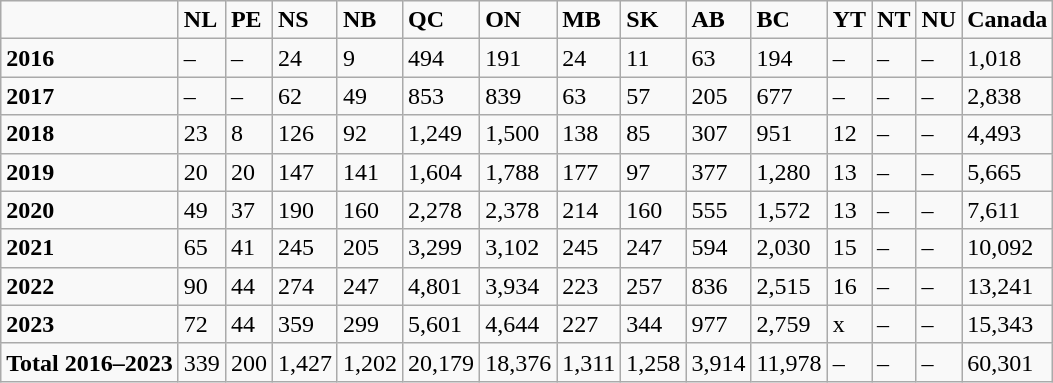<table class="wikitable">
<tr>
<td></td>
<td><strong>NL</strong></td>
<td><strong>PE</strong></td>
<td><strong>NS</strong></td>
<td><strong>NB</strong></td>
<td><strong>QC</strong></td>
<td><strong>ON</strong></td>
<td><strong>MB</strong></td>
<td><strong>SK</strong></td>
<td><strong>AB</strong></td>
<td><strong>BC</strong></td>
<td><strong>YT</strong></td>
<td><strong>NT</strong></td>
<td><strong>NU</strong></td>
<td><strong>Canada</strong></td>
</tr>
<tr>
<td><strong>2016</strong></td>
<td>–</td>
<td>–</td>
<td>24</td>
<td>9</td>
<td>494</td>
<td>191</td>
<td>24</td>
<td>11</td>
<td>63</td>
<td>194</td>
<td>–</td>
<td>–</td>
<td>–</td>
<td>1,018</td>
</tr>
<tr>
<td><strong>2017</strong></td>
<td>–</td>
<td>–</td>
<td>62</td>
<td>49</td>
<td>853</td>
<td>839</td>
<td>63</td>
<td>57</td>
<td>205</td>
<td>677</td>
<td>–</td>
<td>–</td>
<td>–</td>
<td>2,838</td>
</tr>
<tr>
<td><strong>2018</strong></td>
<td>23</td>
<td>8</td>
<td>126</td>
<td>92</td>
<td>1,249</td>
<td>1,500</td>
<td>138</td>
<td>85</td>
<td>307</td>
<td>951</td>
<td>12</td>
<td>–</td>
<td>–</td>
<td>4,493</td>
</tr>
<tr>
<td><strong>2019</strong></td>
<td>20</td>
<td>20</td>
<td>147</td>
<td>141</td>
<td>1,604</td>
<td>1,788</td>
<td>177</td>
<td>97</td>
<td>377</td>
<td>1,280</td>
<td>13</td>
<td>–</td>
<td>–</td>
<td>5,665</td>
</tr>
<tr>
<td><strong>2020</strong></td>
<td>49</td>
<td>37</td>
<td>190</td>
<td>160</td>
<td>2,278</td>
<td>2,378</td>
<td>214</td>
<td>160</td>
<td>555</td>
<td>1,572</td>
<td>13</td>
<td>–</td>
<td>–</td>
<td>7,611</td>
</tr>
<tr>
<td><strong>2021</strong></td>
<td>65</td>
<td>41</td>
<td>245</td>
<td>205</td>
<td>3,299</td>
<td>3,102</td>
<td>245</td>
<td>247</td>
<td>594</td>
<td>2,030</td>
<td>15</td>
<td>–</td>
<td>–</td>
<td>10,092</td>
</tr>
<tr>
<td><strong>2022</strong></td>
<td>90</td>
<td>44</td>
<td>274</td>
<td>247</td>
<td>4,801</td>
<td>3,934</td>
<td>223</td>
<td>257</td>
<td>836</td>
<td>2,515</td>
<td>16</td>
<td>–</td>
<td>–</td>
<td>13,241</td>
</tr>
<tr>
<td><strong>2023</strong></td>
<td>72</td>
<td>44</td>
<td>359</td>
<td>299</td>
<td>5,601</td>
<td>4,644</td>
<td>227</td>
<td>344</td>
<td>977</td>
<td>2,759</td>
<td>x</td>
<td>–</td>
<td>–</td>
<td>15,343</td>
</tr>
<tr>
<td><strong>Total 2016–2023</strong></td>
<td>339</td>
<td>200</td>
<td>1,427</td>
<td>1,202</td>
<td>20,179</td>
<td>18,376</td>
<td>1,311</td>
<td>1,258</td>
<td>3,914</td>
<td>11,978</td>
<td>–</td>
<td>–</td>
<td>–</td>
<td>60,301</td>
</tr>
</table>
